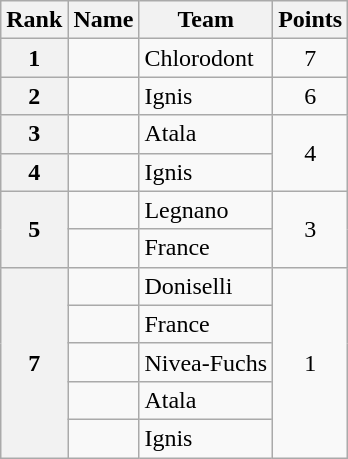<table class="wikitable">
<tr>
<th>Rank</th>
<th>Name</th>
<th>Team</th>
<th>Points</th>
</tr>
<tr>
<th style="text-align:center">1</th>
<td></td>
<td>Chlorodont</td>
<td style="text-align:center">7</td>
</tr>
<tr>
<th style="text-align:center">2</th>
<td></td>
<td>Ignis</td>
<td style="text-align:center">6</td>
</tr>
<tr>
<th style="text-align:center">3</th>
<td></td>
<td>Atala</td>
<td style="text-align:center" rowspan="2">4</td>
</tr>
<tr>
<th style="text-align:center">4</th>
<td></td>
<td>Ignis</td>
</tr>
<tr>
<th style="text-align:center" rowspan="2">5</th>
<td></td>
<td>Legnano</td>
<td style="text-align:center" rowspan="2">3</td>
</tr>
<tr>
<td></td>
<td>France</td>
</tr>
<tr>
<th style="text-align:center" rowspan="5">7</th>
<td></td>
<td>Doniselli</td>
<td style="text-align:center" rowspan="5">1</td>
</tr>
<tr>
<td></td>
<td>France</td>
</tr>
<tr>
<td></td>
<td>Nivea-Fuchs</td>
</tr>
<tr>
<td></td>
<td>Atala</td>
</tr>
<tr>
<td></td>
<td>Ignis</td>
</tr>
</table>
